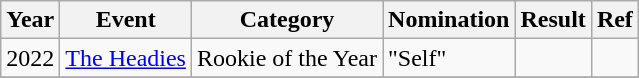<table class="wikitable">
<tr>
<th>Year</th>
<th>Event</th>
<th>Category</th>
<th>Nomination</th>
<th>Result</th>
<th>Ref</th>
</tr>
<tr>
<td rowspan=1>2022</td>
<td rowspan=1><a href='#'>The Headies</a></td>
<td>Rookie of the Year</td>
<td>"Self"</td>
<td></td>
<td></td>
</tr>
<tr>
</tr>
</table>
